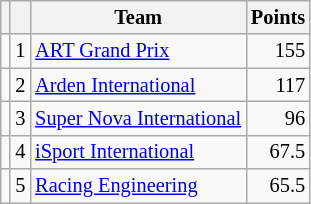<table class="wikitable" style="font-size: 85%;">
<tr>
<th></th>
<th></th>
<th>Team</th>
<th>Points</th>
</tr>
<tr>
<td align="left"></td>
<td align="center">1</td>
<td> <a href='#'>ART Grand Prix</a></td>
<td align="right">155</td>
</tr>
<tr>
<td align="left"></td>
<td align="center">2</td>
<td> <a href='#'>Arden International</a></td>
<td align="right">117</td>
</tr>
<tr>
<td align="left"></td>
<td align="center">3</td>
<td> <a href='#'>Super Nova International</a></td>
<td align="right">96</td>
</tr>
<tr>
<td align="left"></td>
<td align="center">4</td>
<td> <a href='#'>iSport International</a></td>
<td align="right">67.5</td>
</tr>
<tr>
<td align="left"></td>
<td align="center">5</td>
<td> <a href='#'>Racing Engineering</a></td>
<td align="right">65.5</td>
</tr>
</table>
